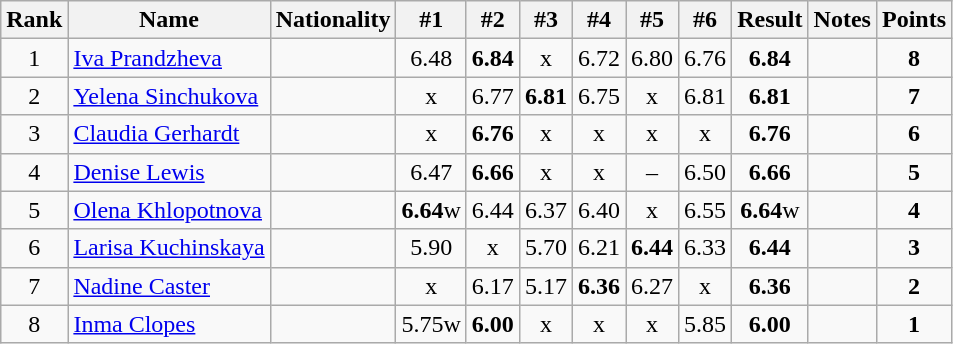<table class="wikitable sortable" style="text-align:center">
<tr>
<th>Rank</th>
<th>Name</th>
<th>Nationality</th>
<th>#1</th>
<th>#2</th>
<th>#3</th>
<th>#4</th>
<th>#5</th>
<th>#6</th>
<th>Result</th>
<th>Notes</th>
<th>Points</th>
</tr>
<tr>
<td>1</td>
<td align=left><a href='#'>Iva Prandzheva</a></td>
<td align=left></td>
<td>6.48</td>
<td><strong>6.84</strong></td>
<td>x</td>
<td>6.72</td>
<td>6.80</td>
<td>6.76</td>
<td><strong>6.84</strong></td>
<td></td>
<td><strong>8</strong></td>
</tr>
<tr>
<td>2</td>
<td align=left><a href='#'>Yelena Sinchukova</a></td>
<td align=left></td>
<td>x</td>
<td>6.77</td>
<td><strong>6.81</strong></td>
<td>6.75</td>
<td>x</td>
<td>6.81</td>
<td><strong>6.81</strong></td>
<td></td>
<td><strong>7</strong></td>
</tr>
<tr>
<td>3</td>
<td align=left><a href='#'>Claudia Gerhardt</a></td>
<td align=left></td>
<td>x</td>
<td><strong>6.76</strong></td>
<td>x</td>
<td>x</td>
<td>x</td>
<td>x</td>
<td><strong>6.76</strong></td>
<td></td>
<td><strong>6</strong></td>
</tr>
<tr>
<td>4</td>
<td align=left><a href='#'>Denise Lewis</a></td>
<td align=left></td>
<td>6.47</td>
<td><strong>6.66</strong></td>
<td>x</td>
<td>x</td>
<td>–</td>
<td>6.50</td>
<td><strong>6.66</strong></td>
<td></td>
<td><strong>5</strong></td>
</tr>
<tr>
<td>5</td>
<td align=left><a href='#'>Olena Khlopotnova</a></td>
<td align=left></td>
<td><strong>6.64</strong>w</td>
<td>6.44</td>
<td>6.37</td>
<td>6.40</td>
<td>x</td>
<td>6.55</td>
<td><strong>6.64</strong>w</td>
<td></td>
<td><strong>4</strong></td>
</tr>
<tr>
<td>6</td>
<td align=left><a href='#'>Larisa Kuchinskaya</a></td>
<td align=left></td>
<td>5.90</td>
<td>x</td>
<td>5.70</td>
<td>6.21</td>
<td><strong>6.44</strong></td>
<td>6.33</td>
<td><strong>6.44</strong></td>
<td></td>
<td><strong>3</strong></td>
</tr>
<tr>
<td>7</td>
<td align=left><a href='#'>Nadine Caster</a></td>
<td align=left></td>
<td>x</td>
<td>6.17</td>
<td>5.17</td>
<td><strong>6.36</strong></td>
<td>6.27</td>
<td>x</td>
<td><strong>6.36</strong></td>
<td></td>
<td><strong>2</strong></td>
</tr>
<tr>
<td>8</td>
<td align=left><a href='#'>Inma Clopes</a></td>
<td align=left></td>
<td>5.75w</td>
<td><strong>6.00</strong></td>
<td>x</td>
<td>x</td>
<td>x</td>
<td>5.85</td>
<td><strong>6.00</strong></td>
<td></td>
<td><strong>1</strong></td>
</tr>
</table>
